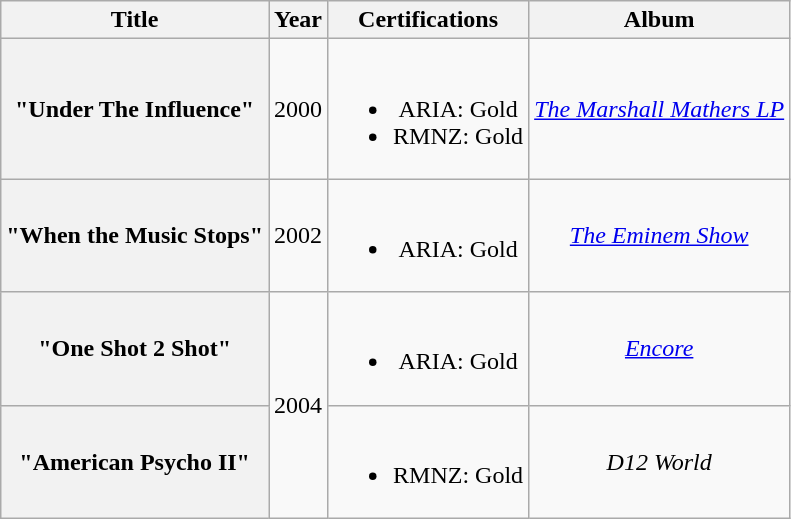<table class="wikitable plainrowheaders" style="text-align:center;" border="1">
<tr>
<th scope="col">Title</th>
<th scope="col">Year</th>
<th scope="col">Certifications</th>
<th scope="col">Album</th>
</tr>
<tr>
<th scope="row">"Under The Influence"<br></th>
<td>2000</td>
<td><br><ul><li>ARIA: Gold</li><li>RMNZ: Gold</li></ul></td>
<td><em><a href='#'>The Marshall Mathers LP</a></em></td>
</tr>
<tr>
<th scope="row">"When the Music Stops"<br></th>
<td>2002</td>
<td><br><ul><li>ARIA: Gold</li></ul></td>
<td><em><a href='#'>The Eminem Show</a></em></td>
</tr>
<tr>
<th scope="row">"One Shot 2 Shot"<br></th>
<td rowspan="2">2004</td>
<td><br><ul><li>ARIA: Gold</li></ul></td>
<td><em><a href='#'>Encore</a></em></td>
</tr>
<tr>
<th scope="row">"American Psycho II"<br></th>
<td><br><ul><li>RMNZ: Gold</li></ul></td>
<td><em>D12 World</em></td>
</tr>
</table>
